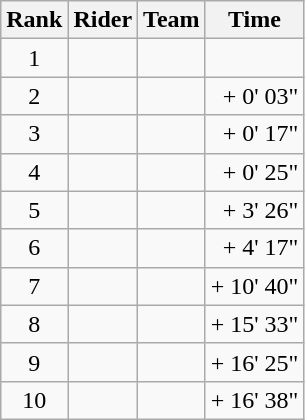<table class="wikitable">
<tr>
<th scope="col">Rank</th>
<th scope="col">Rider</th>
<th scope="col">Team</th>
<th scope="col">Time</th>
</tr>
<tr>
<td style="text-align:center;">1</td>
<td> </td>
<td></td>
<td style="text-align:right;"></td>
</tr>
<tr>
<td style="text-align:center;">2</td>
<td></td>
<td></td>
<td style="text-align:right;">+ 0' 03"</td>
</tr>
<tr>
<td style="text-align:center;">3</td>
<td></td>
<td></td>
<td style="text-align:right;">+ 0' 17"</td>
</tr>
<tr>
<td style="text-align:center;">4</td>
<td></td>
<td></td>
<td style="text-align:right;">+ 0' 25"</td>
</tr>
<tr>
<td style="text-align:center;">5</td>
<td></td>
<td></td>
<td style="text-align:right;">+ 3' 26"</td>
</tr>
<tr>
<td style="text-align:center;">6</td>
<td></td>
<td></td>
<td style="text-align:right;">+ 4' 17"</td>
</tr>
<tr>
<td style="text-align:center;">7</td>
<td> </td>
<td></td>
<td style="text-align:right;">+ 10' 40"</td>
</tr>
<tr>
<td style="text-align:center;">8</td>
<td></td>
<td></td>
<td style="text-align:right;">+ 15' 33"</td>
</tr>
<tr>
<td style="text-align:center;">9</td>
<td></td>
<td></td>
<td style="text-align:right;">+ 16' 25"</td>
</tr>
<tr>
<td style="text-align:center;">10</td>
<td></td>
<td></td>
<td style="text-align:right;">+ 16' 38"</td>
</tr>
</table>
